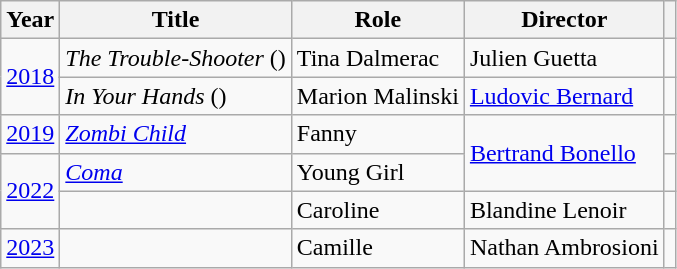<table class="wikitable sortable">
<tr>
<th>Year</th>
<th>Title</th>
<th>Role</th>
<th>Director</th>
<th scope="col" class="unsortable"></th>
</tr>
<tr>
<td rowspan="2"><a href='#'>2018</a></td>
<td><em>The Trouble-Shooter</em> ()</td>
<td>Tina Dalmerac</td>
<td>Julien Guetta</td>
<td></td>
</tr>
<tr>
<td><em>In Your Hands</em> ()</td>
<td>Marion Malinski</td>
<td><a href='#'>Ludovic Bernard</a></td>
<td></td>
</tr>
<tr>
<td><a href='#'>2019</a></td>
<td><em><a href='#'>Zombi Child</a></em></td>
<td>Fanny</td>
<td rowspan="2"><a href='#'>Bertrand Bonello</a></td>
<td></td>
</tr>
<tr>
<td rowspan="2"><a href='#'>2022</a></td>
<td><em><a href='#'>Coma</a></em></td>
<td>Young Girl</td>
<td></td>
</tr>
<tr>
<td></td>
<td>Caroline</td>
<td>Blandine Lenoir</td>
<td></td>
</tr>
<tr>
<td><a href='#'>2023</a></td>
<td></td>
<td>Camille</td>
<td>Nathan Ambrosioni</td>
<td></td>
</tr>
</table>
